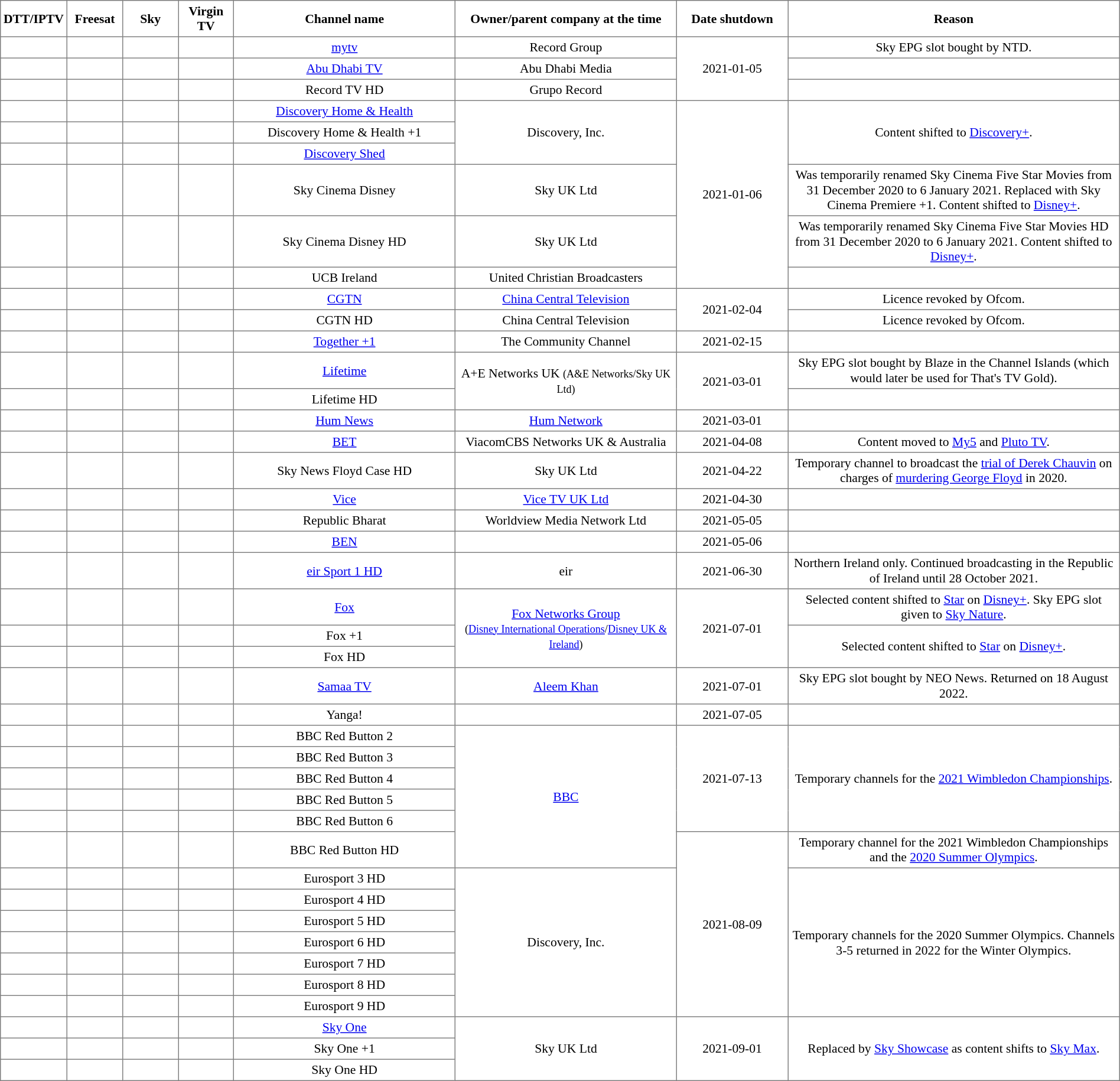<table class="toccolors sortable" border="1" cellpadding="3" style="border-collapse:collapse; font-size: 90%; text-align:center" width="100%">
<tr>
<th width="5%">DTT/IPTV</th>
<th width="5%">Freesat</th>
<th width="5%">Sky</th>
<th width="5%">Virgin TV</th>
<th width="20%">Channel name</th>
<th width="20%">Owner/parent company at the time</th>
<th width="10%">Date shutdown </th>
<th width="30%">Reason</th>
</tr>
<tr>
<td></td>
<td></td>
<td></td>
<td></td>
<td><a href='#'>mytv</a></td>
<td>Record Group</td>
<td rowspan="3">2021-01-05</td>
<td>Sky EPG slot bought by NTD.</td>
</tr>
<tr>
<td></td>
<td></td>
<td></td>
<td></td>
<td><a href='#'>Abu Dhabi TV</a></td>
<td>Abu Dhabi Media</td>
<td></td>
</tr>
<tr>
<td></td>
<td></td>
<td></td>
<td></td>
<td>Record TV HD</td>
<td>Grupo Record</td>
<td></td>
</tr>
<tr>
<td></td>
<td></td>
<td></td>
<td></td>
<td><a href='#'>Discovery Home & Health</a></td>
<td rowspan = "3">Discovery, Inc.</td>
<td rowspan="6">2021-01-06</td>
<td rowspan = "3">Content shifted to <a href='#'>Discovery+</a>.</td>
</tr>
<tr>
<td></td>
<td></td>
<td></td>
<td></td>
<td>Discovery Home & Health +1</td>
</tr>
<tr>
<td></td>
<td></td>
<td></td>
<td></td>
<td><a href='#'>Discovery Shed</a></td>
</tr>
<tr>
<td></td>
<td></td>
<td></td>
<td></td>
<td>Sky Cinema Disney</td>
<td>Sky UK Ltd</td>
<td>Was temporarily renamed Sky Cinema Five Star Movies from 31 December 2020 to 6 January 2021. Replaced with Sky Cinema Premiere +1. Content shifted to <a href='#'>Disney+</a>.</td>
</tr>
<tr>
<td></td>
<td></td>
<td></td>
<td></td>
<td>Sky Cinema Disney HD</td>
<td>Sky UK Ltd</td>
<td>Was temporarily renamed Sky Cinema Five Star Movies HD from 31 December 2020 to 6 January 2021. Content shifted to <a href='#'>Disney+</a>.</td>
</tr>
<tr>
<td></td>
<td></td>
<td></td>
<td></td>
<td>UCB Ireland</td>
<td>United Christian Broadcasters</td>
<td></td>
</tr>
<tr>
<td></td>
<td></td>
<td></td>
<td></td>
<td><a href='#'>CGTN</a></td>
<td><a href='#'>China Central Television</a></td>
<td rowspan="2">2021-02-04</td>
<td>Licence revoked by Ofcom.</td>
</tr>
<tr>
<td></td>
<td></td>
<td></td>
<td></td>
<td>CGTN HD</td>
<td>China Central Television</td>
<td>Licence revoked by Ofcom.</td>
</tr>
<tr>
<td></td>
<td></td>
<td></td>
<td></td>
<td><a href='#'>Together +1</a></td>
<td>The Community Channel</td>
<td>2021-02-15</td>
<td></td>
</tr>
<tr>
<td></td>
<td></td>
<td></td>
<td></td>
<td><a href='#'>Lifetime</a></td>
<td rowspan = "2">A+E Networks UK <small>(A&E Networks/Sky UK Ltd)</small></td>
<td rowspan="2">2021-03-01</td>
<td>Sky EPG slot bought by Blaze in the Channel Islands (which would later be used for That's TV Gold).</td>
</tr>
<tr>
<td></td>
<td></td>
<td></td>
<td></td>
<td>Lifetime HD</td>
<td></td>
</tr>
<tr>
<td></td>
<td></td>
<td></td>
<td></td>
<td><a href='#'>Hum News</a></td>
<td><a href='#'>Hum Network</a></td>
<td>2021-03-01</td>
<td></td>
</tr>
<tr>
<td></td>
<td></td>
<td></td>
<td></td>
<td><a href='#'>BET</a></td>
<td>ViacomCBS Networks UK & Australia</td>
<td>2021-04-08</td>
<td>Content moved to <a href='#'>My5</a> and <a href='#'>Pluto TV</a>.</td>
</tr>
<tr>
<td></td>
<td></td>
<td></td>
<td></td>
<td>Sky News Floyd Case HD</td>
<td>Sky UK Ltd</td>
<td>2021-04-22</td>
<td>Temporary channel to broadcast the <a href='#'>trial of Derek Chauvin</a> on charges of <a href='#'>murdering George Floyd</a> in 2020.</td>
</tr>
<tr>
<td></td>
<td></td>
<td></td>
<td></td>
<td><a href='#'>Vice</a></td>
<td><a href='#'>Vice TV UK Ltd</a></td>
<td>2021-04-30</td>
<td></td>
</tr>
<tr>
<td></td>
<td></td>
<td></td>
<td></td>
<td>Republic Bharat</td>
<td>Worldview Media Network Ltd</td>
<td>2021-05-05</td>
<td></td>
</tr>
<tr>
<td></td>
<td></td>
<td></td>
<td></td>
<td><a href='#'>BEN</a></td>
<td></td>
<td>2021-05-06</td>
<td></td>
</tr>
<tr>
<td></td>
<td></td>
<td></td>
<td></td>
<td><a href='#'>eir Sport 1 HD</a></td>
<td>eir</td>
<td>2021-06-30</td>
<td>Northern Ireland only. Continued broadcasting in the Republic of Ireland until 28 October 2021.</td>
</tr>
<tr>
<td></td>
<td></td>
<td></td>
<td></td>
<td><a href='#'>Fox</a></td>
<td rowspan="3"><a href='#'>Fox Networks Group</a><br><small>(<a href='#'>Disney International Operations</a>/<a href='#'>Disney UK & Ireland</a>)</small></td>
<td rowspan="3">2021-07-01</td>
<td>Selected content shifted to <a href='#'>Star</a> on <a href='#'>Disney+</a>. Sky EPG slot given to <a href='#'>Sky Nature</a>.</td>
</tr>
<tr>
<td></td>
<td></td>
<td></td>
<td></td>
<td>Fox +1</td>
<td rowspan="2">Selected content shifted to <a href='#'>Star</a> on <a href='#'>Disney+</a>.</td>
</tr>
<tr>
<td></td>
<td></td>
<td></td>
<td></td>
<td>Fox HD</td>
</tr>
<tr>
<td></td>
<td></td>
<td></td>
<td></td>
<td><a href='#'>Samaa TV</a></td>
<td><a href='#'>Aleem Khan</a></td>
<td>2021-07-01</td>
<td>Sky EPG slot bought by NEO News. Returned on 18 August 2022.</td>
</tr>
<tr>
<td></td>
<td></td>
<td></td>
<td></td>
<td>Yanga!</td>
<td></td>
<td>2021-07-05</td>
<td></td>
</tr>
<tr>
<td></td>
<td></td>
<td></td>
<td></td>
<td>BBC Red Button 2</td>
<td rowspan = "6"><a href='#'>BBC</a></td>
<td rowspan = "5">2021-07-13</td>
<td rowspan="5">Temporary channels for the <a href='#'>2021 Wimbledon Championships</a>.</td>
</tr>
<tr>
<td></td>
<td></td>
<td></td>
<td></td>
<td>BBC Red Button 3</td>
</tr>
<tr>
<td></td>
<td></td>
<td></td>
<td></td>
<td>BBC Red Button 4</td>
</tr>
<tr>
<td></td>
<td></td>
<td></td>
<td></td>
<td>BBC Red Button 5</td>
</tr>
<tr>
<td></td>
<td></td>
<td></td>
<td></td>
<td>BBC Red Button 6</td>
</tr>
<tr>
<td></td>
<td></td>
<td></td>
<td></td>
<td>BBC Red Button HD</td>
<td rowspan = "8">2021-08-09</td>
<td>Temporary channel for the 2021 Wimbledon Championships and the <a href='#'>2020 Summer Olympics</a>.</td>
</tr>
<tr>
<td></td>
<td></td>
<td></td>
<td></td>
<td>Eurosport 3 HD</td>
<td rowspan = "7">Discovery, Inc.</td>
<td rowspan="7">Temporary channels for the 2020 Summer Olympics. Channels 3-5 returned in 2022 for the Winter Olympics.</td>
</tr>
<tr>
<td></td>
<td></td>
<td></td>
<td></td>
<td>Eurosport 4 HD</td>
</tr>
<tr>
<td></td>
<td></td>
<td></td>
<td></td>
<td>Eurosport 5 HD</td>
</tr>
<tr>
<td></td>
<td></td>
<td></td>
<td></td>
<td>Eurosport 6 HD</td>
</tr>
<tr>
<td></td>
<td></td>
<td></td>
<td></td>
<td>Eurosport 7 HD</td>
</tr>
<tr>
<td></td>
<td></td>
<td></td>
<td></td>
<td>Eurosport 8 HD</td>
</tr>
<tr>
<td></td>
<td></td>
<td></td>
<td></td>
<td>Eurosport 9 HD</td>
</tr>
<tr>
<td></td>
<td></td>
<td></td>
<td></td>
<td><a href='#'>Sky One</a></td>
<td rowspan="3">Sky UK Ltd</td>
<td rowspan="3">2021-09-01</td>
<td rowspan="3">Replaced by <a href='#'>Sky Showcase</a> as content shifts to <a href='#'>Sky Max</a>.</td>
</tr>
<tr>
<td></td>
<td></td>
<td></td>
<td></td>
<td>Sky One +1</td>
</tr>
<tr>
<td></td>
<td></td>
<td></td>
<td></td>
<td>Sky One HD</td>
</tr>
</table>
